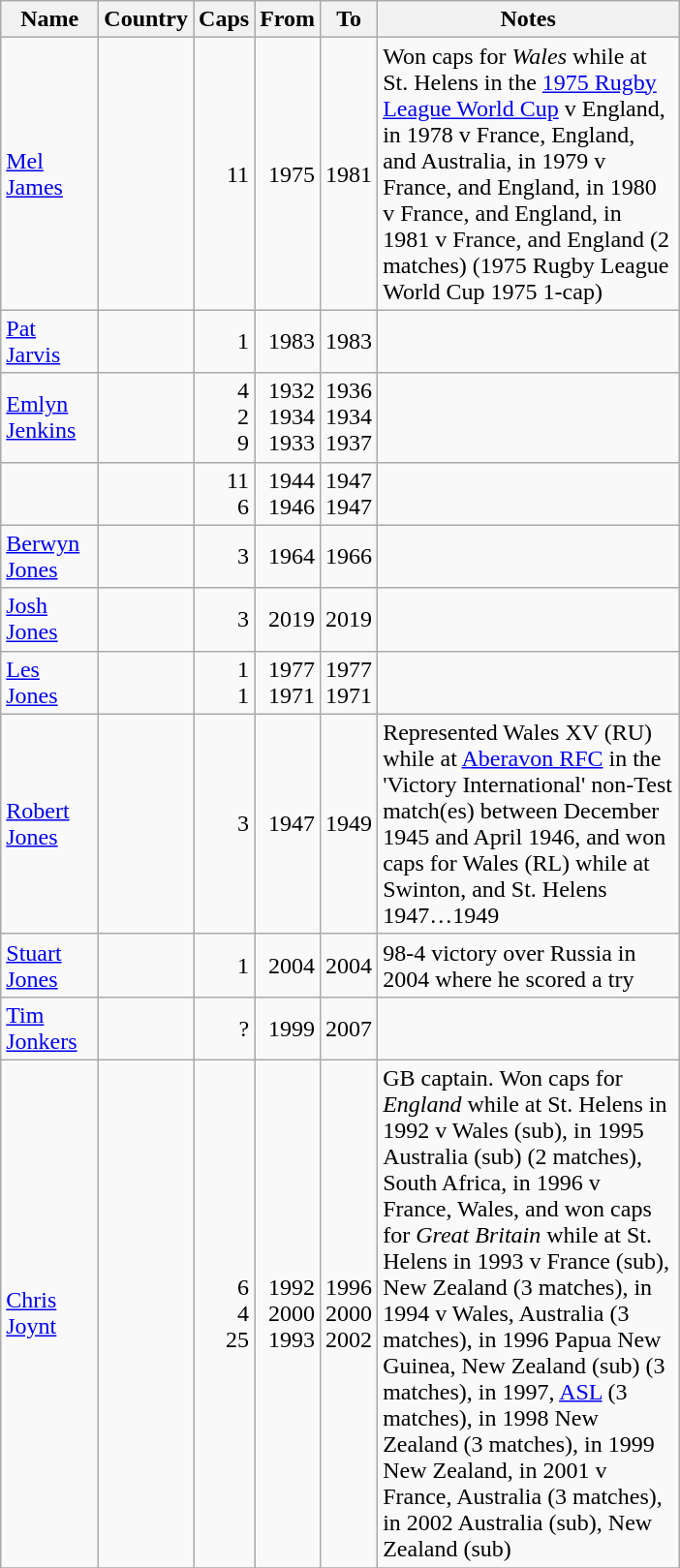<table class="wikitable">
<tr>
<th width="60px">Name</th>
<th width="30px">Country</th>
<th width="30px">Caps</th>
<th width="30px">From</th>
<th width="30px">To</th>
<th width="200px">Notes</th>
</tr>
<tr>
<td align="left"><a href='#'>Mel James</a></td>
<td align="left"></td>
<td align="right">11</td>
<td align="right">1975</td>
<td align="right">1981</td>
<td align="left">Won caps for <em>Wales</em> while at St. Helens in the <a href='#'>1975 Rugby League World Cup</a> v England, in 1978 v France, England, and Australia, in 1979 v France, and England, in 1980 v France, and England, in 1981 v France, and England (2 matches) (1975 Rugby League World Cup 1975 1-cap)</td>
</tr>
<tr>
<td align="left"><a href='#'>Pat Jarvis</a></td>
<td align="left"></td>
<td align="right">1</td>
<td align="right">1983</td>
<td align="right">1983</td>
<td align="left"></td>
</tr>
<tr>
<td align="left"><a href='#'>Emlyn Jenkins</a></td>
<td align="left"><br><br></td>
<td align="right">4<br>2<br>9</td>
<td align="right">1932<br>1934<br>1933</td>
<td align="right">1936<br>1934<br>1937</td>
<td align="left"></td>
</tr>
<tr>
<td align="left"></td>
<td align="left"><br></td>
<td align="right">11<br>6</td>
<td align="right">1944<br>1946</td>
<td align="right">1947<br>1947</td>
<td align="left"></td>
</tr>
<tr>
<td align="left"><a href='#'>Berwyn Jones</a></td>
<td align="left"></td>
<td align="right">3</td>
<td align="right">1964</td>
<td align="right">1966</td>
<td align="left"></td>
</tr>
<tr>
<td align="left"><a href='#'>Josh Jones</a></td>
<td align="left"></td>
<td align="right">3</td>
<td align="right">2019</td>
<td align="right">2019</td>
<td align="left"></td>
</tr>
<tr>
<td align="left"><a href='#'>Les Jones</a></td>
<td align="left"><br></td>
<td align="right">1<br>1</td>
<td align="right">1977<br>1971</td>
<td align="right">1977<br>1971</td>
<td align="left"></td>
</tr>
<tr>
<td align="left"><a href='#'>Robert Jones</a></td>
<td align="left"></td>
<td align="right">3</td>
<td align="right">1947</td>
<td align="right">1949</td>
<td align="left">Represented Wales XV (RU) while at <a href='#'>Aberavon RFC</a> in the 'Victory International' non-Test match(es) between December 1945 and April 1946, and won caps for Wales (RL) while at Swinton, and St. Helens 1947…1949</td>
</tr>
<tr>
<td align="left"><a href='#'>Stuart Jones</a></td>
<td align="left"></td>
<td align="right">1</td>
<td align="right">2004</td>
<td align="right">2004</td>
<td align="left">98-4 victory over Russia in 2004 where he scored a try</td>
</tr>
<tr>
<td align="left"><a href='#'>Tim Jonkers</a></td>
<td align="left"></td>
<td align="right">?</td>
<td align="right">1999</td>
<td align="right">2007</td>
<td align="left"></td>
</tr>
<tr>
<td align="left"><a href='#'>Chris Joynt</a></td>
<td align="left"><br><br></td>
<td align="right">6<br>4<br>25</td>
<td align="right">1992<br>2000<br>1993</td>
<td align="right">1996<br>2000<br>2002</td>
<td align="left">GB captain. Won caps for <em>England</em> while at St. Helens in 1992 v Wales (sub), in 1995 Australia (sub) (2 matches), South Africa, in 1996 v France, Wales, and won caps for <em>Great Britain</em> while at St. Helens in 1993 v France (sub), New Zealand (3 matches), in 1994 v Wales, Australia (3 matches), in 1996 Papua New Guinea, New Zealand (sub) (3 matches), in 1997, <a href='#'>ASL</a> (3 matches), in 1998 New Zealand (3 matches), in 1999 New Zealand, in 2001 v France, Australia (3 matches), in 2002 Australia (sub), New Zealand (sub)</td>
</tr>
<tr>
</tr>
</table>
